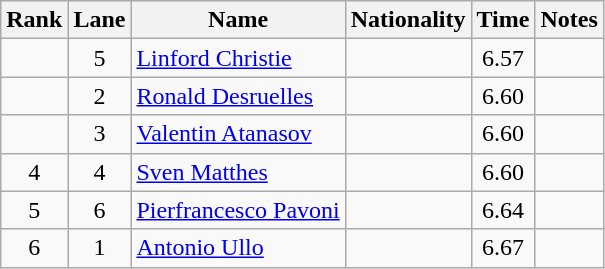<table class="wikitable sortable" style="text-align:center">
<tr>
<th>Rank</th>
<th>Lane</th>
<th>Name</th>
<th>Nationality</th>
<th>Time</th>
<th>Notes</th>
</tr>
<tr>
<td></td>
<td>5</td>
<td align="left"><a href='#'>Linford Christie</a></td>
<td align=left></td>
<td>6.57</td>
<td></td>
</tr>
<tr>
<td></td>
<td>2</td>
<td align="left"><a href='#'>Ronald Desruelles</a></td>
<td align=left></td>
<td>6.60</td>
<td></td>
</tr>
<tr>
<td></td>
<td>3</td>
<td align="left"><a href='#'>Valentin Atanasov</a></td>
<td align=left></td>
<td>6.60</td>
<td></td>
</tr>
<tr>
<td>4</td>
<td>4</td>
<td align="left"><a href='#'>Sven Matthes</a></td>
<td align=left></td>
<td>6.60</td>
<td></td>
</tr>
<tr>
<td>5</td>
<td>6</td>
<td align="left"><a href='#'>Pierfrancesco Pavoni</a></td>
<td align=left></td>
<td>6.64</td>
<td></td>
</tr>
<tr>
<td>6</td>
<td>1</td>
<td align="left"><a href='#'>Antonio Ullo</a></td>
<td align=left></td>
<td>6.67</td>
<td></td>
</tr>
</table>
